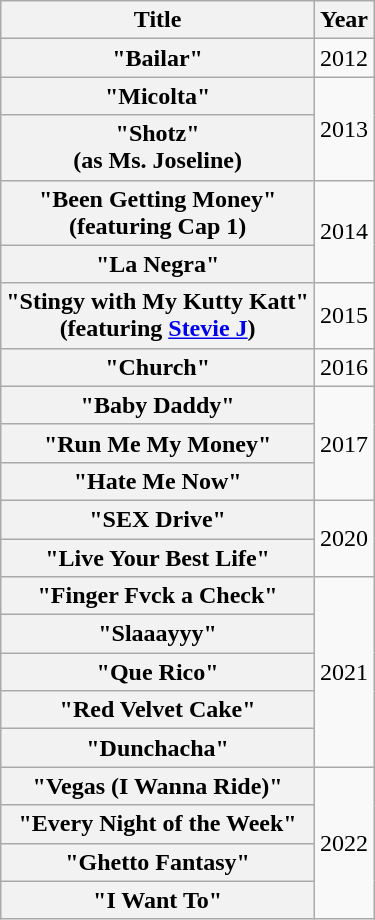<table class="wikitable plainrowheaders" style="text-align:center;">
<tr>
<th>Title</th>
<th>Year</th>
</tr>
<tr>
<th scope="row">"Bailar"</th>
<td>2012</td>
</tr>
<tr>
<th scope="row">"Micolta"</th>
<td rowspan="2">2013</td>
</tr>
<tr>
<th scope="row">"Shotz"<br>(as Ms. Joseline)</th>
</tr>
<tr>
<th scope="row">"Been Getting Money"<br>(featuring Cap 1)</th>
<td rowspan="2">2014</td>
</tr>
<tr>
<th scope="row">"La Negra"</th>
</tr>
<tr>
<th scope="row">"Stingy with My Kutty Katt"<br>(featuring <a href='#'>Stevie J</a>)</th>
<td>2015</td>
</tr>
<tr>
<th scope="row">"Church"</th>
<td>2016</td>
</tr>
<tr>
<th scope="row">"Baby Daddy"</th>
<td rowspan="3">2017</td>
</tr>
<tr>
<th scope="row">"Run Me My Money"</th>
</tr>
<tr>
<th scope="row">"Hate Me Now"</th>
</tr>
<tr>
<th scope="row">"SEX Drive"</th>
<td rowspan="2">2020</td>
</tr>
<tr>
<th scope="row">"Live Your Best Life"</th>
</tr>
<tr>
<th scope="row">"Finger Fvck a Check"</th>
<td rowspan="5">2021</td>
</tr>
<tr>
<th scope="row">"Slaaayyy"</th>
</tr>
<tr>
<th scope="row">"Que Rico"</th>
</tr>
<tr>
<th scope="row">"Red Velvet Cake"</th>
</tr>
<tr>
<th scope="row">"Dunchacha"</th>
</tr>
<tr>
<th scope="row">"Vegas (I Wanna Ride)"</th>
<td rowspan="4">2022</td>
</tr>
<tr>
<th scope="row">"Every Night of the Week"</th>
</tr>
<tr>
<th scope="row">"Ghetto Fantasy"</th>
</tr>
<tr>
<th scope="row">"I Want To"</th>
</tr>
</table>
